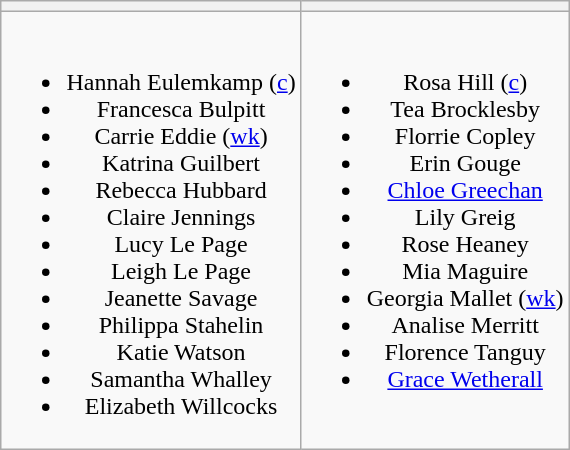<table class="wikitable" style="text-align:center; margin:auto">
<tr>
<th></th>
<th></th>
</tr>
<tr style="vertical-align:top">
<td><br><ul><li>Hannah Eulemkamp (<a href='#'>c</a>)</li><li>Francesca Bulpitt</li><li>Carrie Eddie (<a href='#'>wk</a>)</li><li>Katrina Guilbert</li><li>Rebecca Hubbard</li><li>Claire Jennings</li><li>Lucy Le Page</li><li>Leigh Le Page</li><li>Jeanette Savage</li><li>Philippa Stahelin</li><li>Katie Watson</li><li>Samantha Whalley</li><li>Elizabeth Willcocks</li></ul></td>
<td><br><ul><li>Rosa Hill (<a href='#'>c</a>)</li><li>Tea Brocklesby</li><li>Florrie Copley</li><li>Erin Gouge</li><li><a href='#'>Chloe Greechan</a></li><li>Lily Greig</li><li>Rose Heaney</li><li>Mia Maguire</li><li>Georgia Mallet (<a href='#'>wk</a>)</li><li>Analise Merritt</li><li>Florence Tanguy</li><li><a href='#'>Grace Wetherall</a></li></ul></td>
</tr>
</table>
